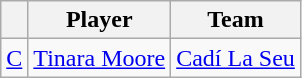<table class="wikitable">
<tr>
<th style="text-align:center;"></th>
<th style="text-align:center;">Player</th>
<th style="text-align:center;">Team</th>
</tr>
<tr>
<td style="text-align:center;"><a href='#'>C</a></td>
<td> <a href='#'>Tinara Moore</a></td>
<td><a href='#'>Cadí La Seu</a></td>
</tr>
</table>
